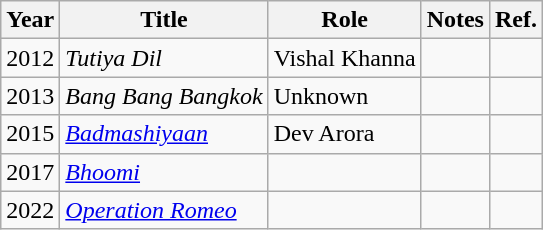<table class="wikitable sortable">
<tr>
<th>Year</th>
<th>Title</th>
<th>Role</th>
<th>Notes</th>
<th>Ref.</th>
</tr>
<tr>
<td>2012</td>
<td><em>Tutiya Dil</em></td>
<td>Vishal Khanna</td>
<td></td>
<td></td>
</tr>
<tr>
<td>2013</td>
<td><em>Bang Bang Bangkok</em></td>
<td>Unknown</td>
<td></td>
<td></td>
</tr>
<tr>
<td>2015</td>
<td><em><a href='#'>Badmashiyaan</a></em></td>
<td>Dev Arora</td>
<td></td>
<td></td>
</tr>
<tr>
<td>2017</td>
<td><em><a href='#'>Bhoomi</a></em></td>
<td></td>
<td></td>
<td></td>
</tr>
<tr>
<td>2022</td>
<td><em><a href='#'>Operation Romeo</a></em></td>
<td></td>
<td></td>
<td></td>
</tr>
</table>
